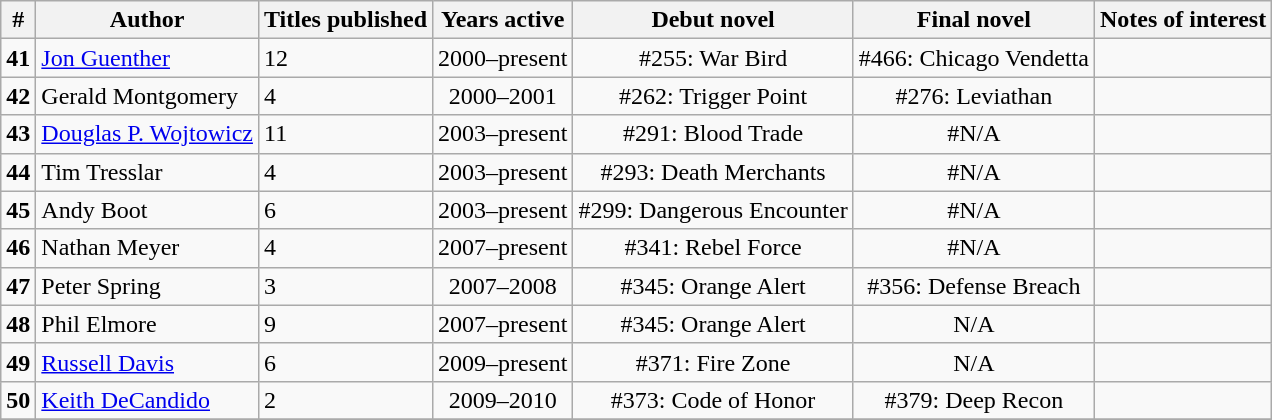<table class="wikitable plainrowheaders sortable" style="margin-right: 0;">
<tr>
<th scope="col">#</th>
<th scope="col">Author</th>
<th scope="col">Titles published</th>
<th scope="col">Years active</th>
<th scope="col">Debut novel</th>
<th scope="col">Final novel</th>
<th scope="col">Notes of interest</th>
</tr>
<tr>
<td scope="row" style="text-align:center;"><strong>41</strong></td>
<td><a href='#'>Jon Guenther</a></td>
<td>12</td>
<td style="text-align:center;">2000–present</td>
<td style="text-align:center;">#255: War Bird</td>
<td style="text-align:center;">#466: Chicago Vendetta</td>
<td style="text-align:center;"></td>
</tr>
<tr>
<td scope="row" style="text-align:center;"><strong>42</strong></td>
<td>Gerald Montgomery</td>
<td>4</td>
<td style="text-align:center;">2000–2001</td>
<td style="text-align:center;">#262: Trigger Point</td>
<td style="text-align:center;">#276: Leviathan</td>
<td style="text-align:center;"></td>
</tr>
<tr>
<td scope="row" style="text-align:center;"><strong>43</strong></td>
<td><a href='#'>Douglas P. Wojtowicz</a></td>
<td>11</td>
<td style="text-align:center;">2003–present</td>
<td style="text-align:center;">#291: Blood Trade</td>
<td style="text-align:center;">#N/A</td>
<td style="text-align:center;"></td>
</tr>
<tr>
<td scope="row" style="text-align:center;"><strong>44</strong></td>
<td>Tim Tresslar</td>
<td>4</td>
<td style="text-align:center;">2003–present</td>
<td style="text-align:center;">#293: Death Merchants</td>
<td style="text-align:center;">#N/A</td>
<td style="text-align:center;"></td>
</tr>
<tr>
<td scope="row" style="text-align:center;"><strong>45</strong></td>
<td>Andy Boot</td>
<td>6</td>
<td style="text-align:center;">2003–present</td>
<td style="text-align:center;">#299: Dangerous Encounter</td>
<td style="text-align:center;">#N/A</td>
<td style="text-align:center;"></td>
</tr>
<tr>
<td scope="row" style="text-align:center;"><strong>46</strong></td>
<td>Nathan Meyer</td>
<td>4</td>
<td style="text-align:center;">2007–present</td>
<td style="text-align:center;">#341: Rebel Force</td>
<td style="text-align:center;">#N/A</td>
<td style="text-align:center;"></td>
</tr>
<tr>
<td scope="row" style="text-align:center;"><strong>47</strong></td>
<td>Peter Spring</td>
<td>3</td>
<td style="text-align:center;">2007–2008</td>
<td style="text-align:center;">#345: Orange Alert</td>
<td style="text-align:center;">#356: Defense Breach</td>
<td style="text-align:center;"></td>
</tr>
<tr>
<td scope="row" style="text-align:center;"><strong>48</strong></td>
<td>Phil Elmore</td>
<td>9 </td>
<td style="text-align:center;">2007–present</td>
<td style="text-align:center;">#345: Orange Alert</td>
<td style="text-align:center;">N/A</td>
<td style="text-align:center;"></td>
</tr>
<tr>
<td scope="row" style="text-align:center;"><strong>49</strong></td>
<td><a href='#'>Russell Davis</a></td>
<td>6 </td>
<td style="text-align:center;">2009–present</td>
<td style="text-align:center;">#371: Fire Zone</td>
<td style="text-align:center;">N/A</td>
<td style="text-align:center;"></td>
</tr>
<tr>
<td scope="row" style="text-align:center;"><strong>50</strong></td>
<td><a href='#'>Keith DeCandido</a></td>
<td>2</td>
<td style="text-align:center;">2009–2010</td>
<td style="text-align:center;">#373: Code of Honor</td>
<td style="text-align:center;">#379: Deep Recon</td>
<td style="text-align:center;"></td>
</tr>
<tr>
</tr>
</table>
